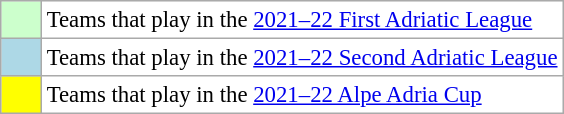<table class="wikitable" style="font-size: 95%;text-align:center;">
<tr>
<td style="background: #ccffcc;" width="20"></td>
<td bgcolor="#ffffff" align="left">Teams that play in the <a href='#'>2021–22 First Adriatic League</a></td>
</tr>
<tr>
<td style="background: lightblue;" width="20"></td>
<td bgcolor="#ffffff" align="left">Teams that play in the <a href='#'>2021–22 Second Adriatic League</a></td>
</tr>
<tr>
<td style="background: yellow;" width="20"></td>
<td bgcolor="#ffffff" align="left">Teams that play in the <a href='#'>2021–22 Alpe Adria Cup</a></td>
</tr>
</table>
